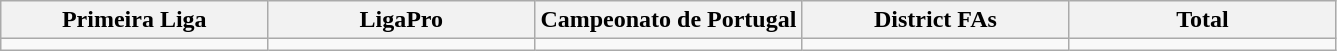<table class="wikitable">
<tr>
<th width="20%">Primeira Liga</th>
<th width="20%">LigaPro</th>
<th width="20%">Campeonato de Portugal</th>
<th width="20%">District FAs</th>
<th width="20%">Total</th>
</tr>
<tr>
<td></td>
<td></td>
<td></td>
<td></td>
<td></td>
</tr>
</table>
